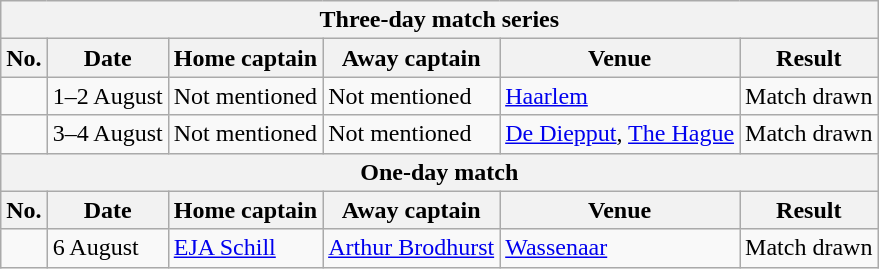<table class="wikitable">
<tr>
<th colspan="9">Three-day match series</th>
</tr>
<tr>
<th>No.</th>
<th>Date</th>
<th>Home captain</th>
<th>Away captain</th>
<th>Venue</th>
<th>Result</th>
</tr>
<tr>
<td></td>
<td>1–2 August</td>
<td>Not mentioned</td>
<td>Not mentioned</td>
<td><a href='#'>Haarlem</a></td>
<td>Match drawn</td>
</tr>
<tr>
<td></td>
<td>3–4 August</td>
<td>Not mentioned</td>
<td>Not mentioned</td>
<td><a href='#'>De Diepput</a>, <a href='#'>The Hague</a></td>
<td>Match drawn</td>
</tr>
<tr>
<th colspan="9">One-day match</th>
</tr>
<tr>
<th>No.</th>
<th>Date</th>
<th>Home captain</th>
<th>Away captain</th>
<th>Venue</th>
<th>Result</th>
</tr>
<tr>
<td></td>
<td>6 August</td>
<td><a href='#'>EJA Schill</a></td>
<td><a href='#'>Arthur Brodhurst</a></td>
<td><a href='#'>Wassenaar</a></td>
<td>Match drawn</td>
</tr>
</table>
